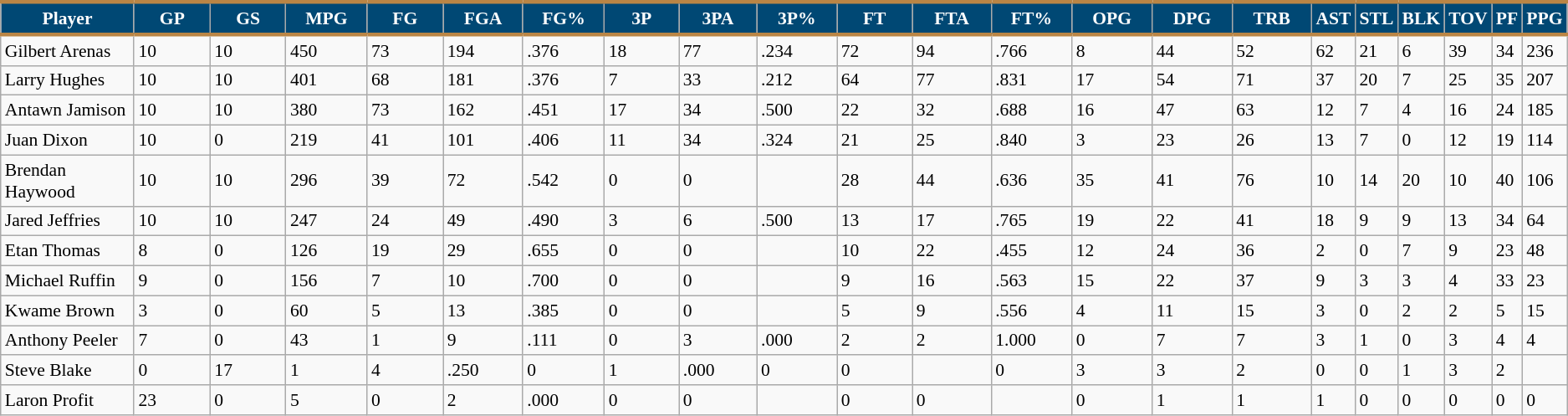<table class="wikitable sortable" style="font-size: 90%">
<tr>
<th style="background: #004874 ; color:#FFFFFF; border-top:#BA8545 3px solid; border-bottom:#BA8545 3px solid;"  width="10%">Player</th>
<th style="background: #004874 ; color:#FFFFFF; border-top:#BA8545 3px solid; border-bottom:#BA8545 3px solid;" width="6%">GP</th>
<th style="background: #004874 ; color:#FFFFFF; border-top:#BA8545 3px solid; border-bottom:#BA8545 3px solid;" width="6%">GS</th>
<th style="background: #004874 ; color:#FFFFFF; border-top:#BA8545 3px solid; border-bottom:#BA8545 3px solid;" width="6%">MPG</th>
<th style="background: #004874 ; color:#FFFFFF; border-top:#BA8545 3px solid; border-bottom:#BA8545 3px solid;" width="6%">FG</th>
<th style="background: #004874 ; color:#FFFFFF; border-top:#BA8545 3px solid; border-bottom:#BA8545 3px solid;" width="6%">FGA</th>
<th style="background: #004874 ; color:#FFFFFF; border-top:#BA8545 3px solid; border-bottom:#BA8545 3px solid;" width="6%">FG%</th>
<th style="background: #004874 ; color:#FFFFFF; border-top:#BA8545 3px solid; border-bottom:#BA8545 3px solid;" width="6%">3P</th>
<th style="background: #004874 ; color:#FFFFFF; border-top:#BA8545 3px solid; border-bottom:#BA8545 3px solid;" width="6%">3PA</th>
<th style="background: #004874 ; color:#FFFFFF; border-top:#BA8545 3px solid; border-bottom:#BA8545 3px solid;" width="6%">3P%</th>
<th style="background: #004874 ; color:#FFFFFF; border-top:#BA8545 3px solid; border-bottom:#BA8545 3px solid;" width="6%">FT</th>
<th style="background: #004874 ; color:#FFFFFF; border-top:#BA8545 3px solid; border-bottom:#BA8545 3px solid;" width="6%">FTA</th>
<th style="background: #004874 ; color:#FFFFFF; border-top:#BA8545 3px solid; border-bottom:#BA8545 3px solid;" width="6%">FT%</th>
<th style="background: #004874 ; color:#FFFFFF; border-top:#BA8545 3px solid; border-bottom:#BA8545 3px solid;" width="6%">OPG</th>
<th style="background: #004874 ; color:#FFFFFF; border-top:#BA8545 3px solid; border-bottom:#BA8545 3px solid;" width="6%">DPG</th>
<th style="background: #004874 ; color:#FFFFFF; border-top:#BA8545 3px solid; border-bottom:#BA8545 3px solid;" width="6%">TRB</th>
<th style="background: #004874 ; color:#FFFFFF; border-top:#BA8545 3px solid; border-bottom:#BA8545 3px solid;" width="6%">AST</th>
<th style="background: #004874 ; color:#FFFFFF; border-top:#BA8545 3px solid; border-bottom:#BA8545 3px solid;" width="6%">STL</th>
<th style="background: #004874 ; color:#FFFFFF; border-top:#BA8545 3px solid; border-bottom:#BA8545 3px solid;" width="6%">BLK</th>
<th style="background: #004874 ; color:#FFFFFF; border-top:#BA8545 3px solid; border-bottom:#BA8545 3px solid;" width="6%">TOV</th>
<th style="background: #004874 ; color:#FFFFFF; border-top:#BA8545 3px solid; border-bottom:#BA8545 3px solid;" width="6%">PF</th>
<th style="background: #004874 ; color:#FFFFFF; border-top:#BA8545 3px solid; border-bottom:#BA8545 3px solid;" width="6%">PPG</th>
</tr>
<tr>
<td>Gilbert Arenas</td>
<td>10</td>
<td>10</td>
<td>450</td>
<td>73</td>
<td>194</td>
<td>.376</td>
<td>18</td>
<td>77</td>
<td>.234</td>
<td>72</td>
<td>94</td>
<td>.766</td>
<td>8</td>
<td>44</td>
<td>52</td>
<td>62</td>
<td>21</td>
<td>6</td>
<td>39</td>
<td>34</td>
<td>236</td>
</tr>
<tr>
<td>Larry Hughes</td>
<td>10</td>
<td>10</td>
<td>401</td>
<td>68</td>
<td>181</td>
<td>.376</td>
<td>7</td>
<td>33</td>
<td>.212</td>
<td>64</td>
<td>77</td>
<td>.831</td>
<td>17</td>
<td>54</td>
<td>71</td>
<td>37</td>
<td>20</td>
<td>7</td>
<td>25</td>
<td>35</td>
<td>207</td>
</tr>
<tr>
<td>Antawn Jamison</td>
<td>10</td>
<td>10</td>
<td>380</td>
<td>73</td>
<td>162</td>
<td>.451</td>
<td>17</td>
<td>34</td>
<td>.500</td>
<td>22</td>
<td>32</td>
<td>.688</td>
<td>16</td>
<td>47</td>
<td>63</td>
<td>12</td>
<td>7</td>
<td>4</td>
<td>16</td>
<td>24</td>
<td>185</td>
</tr>
<tr>
<td>Juan Dixon</td>
<td>10</td>
<td>0</td>
<td>219</td>
<td>41</td>
<td>101</td>
<td>.406</td>
<td>11</td>
<td>34</td>
<td>.324</td>
<td>21</td>
<td>25</td>
<td>.840</td>
<td>3</td>
<td>23</td>
<td>26</td>
<td>13</td>
<td>7</td>
<td>0</td>
<td>12</td>
<td>19</td>
<td>114</td>
</tr>
<tr>
<td>Brendan Haywood</td>
<td>10</td>
<td>10</td>
<td>296</td>
<td>39</td>
<td>72</td>
<td>.542</td>
<td>0</td>
<td>0</td>
<td></td>
<td>28</td>
<td>44</td>
<td>.636</td>
<td>35</td>
<td>41</td>
<td>76</td>
<td>10</td>
<td>14</td>
<td>20</td>
<td>10</td>
<td>40</td>
<td>106</td>
</tr>
<tr>
<td>Jared Jeffries</td>
<td>10</td>
<td>10</td>
<td>247</td>
<td>24</td>
<td>49</td>
<td>.490</td>
<td>3</td>
<td>6</td>
<td>.500</td>
<td>13</td>
<td>17</td>
<td>.765</td>
<td>19</td>
<td>22</td>
<td>41</td>
<td>18</td>
<td>9</td>
<td>9</td>
<td>13</td>
<td>34</td>
<td>64</td>
</tr>
<tr>
<td>Etan Thomas</td>
<td>8</td>
<td>0</td>
<td>126</td>
<td>19</td>
<td>29</td>
<td>.655</td>
<td>0</td>
<td>0</td>
<td></td>
<td>10</td>
<td>22</td>
<td>.455</td>
<td>12</td>
<td>24</td>
<td>36</td>
<td>2</td>
<td>0</td>
<td>7</td>
<td>9</td>
<td>23</td>
<td>48</td>
</tr>
<tr>
<td>Michael Ruffin</td>
<td>9</td>
<td>0</td>
<td>156</td>
<td>7</td>
<td>10</td>
<td>.700</td>
<td>0</td>
<td>0</td>
<td></td>
<td>9</td>
<td>16</td>
<td>.563</td>
<td>15</td>
<td>22</td>
<td>37</td>
<td>9</td>
<td>3</td>
<td>3</td>
<td>4</td>
<td>33</td>
<td>23</td>
</tr>
<tr>
<td>Kwame Brown</td>
<td>3</td>
<td>0</td>
<td>60</td>
<td>5</td>
<td>13</td>
<td>.385</td>
<td>0</td>
<td>0</td>
<td></td>
<td>5</td>
<td>9</td>
<td>.556</td>
<td>4</td>
<td>11</td>
<td>15</td>
<td>3</td>
<td>0</td>
<td>2</td>
<td>2</td>
<td>5</td>
<td>15</td>
</tr>
<tr>
<td>Anthony Peeler</td>
<td>7</td>
<td>0</td>
<td>43</td>
<td>1</td>
<td>9</td>
<td>.111</td>
<td>0</td>
<td>3</td>
<td>.000</td>
<td>2</td>
<td>2</td>
<td>1.000</td>
<td>0</td>
<td>7</td>
<td>7</td>
<td>3</td>
<td>1</td>
<td>0</td>
<td>3</td>
<td>4</td>
<td>4</td>
</tr>
<tr>
<td>Steve Blake</td>
<td>0</td>
<td>17</td>
<td>1</td>
<td>4</td>
<td>.250</td>
<td>0</td>
<td>1</td>
<td>.000</td>
<td>0</td>
<td>0</td>
<td></td>
<td>0</td>
<td>3</td>
<td>3</td>
<td>2</td>
<td>0</td>
<td>0</td>
<td>1</td>
<td>3</td>
<td>2</td>
</tr>
<tr>
<td>Laron Profit</td>
<td>23</td>
<td>0</td>
<td>5</td>
<td>0</td>
<td>2</td>
<td>.000</td>
<td>0</td>
<td>0</td>
<td></td>
<td>0</td>
<td>0</td>
<td></td>
<td>0</td>
<td>1</td>
<td>1</td>
<td>1</td>
<td>0</td>
<td>0</td>
<td>0</td>
<td>0</td>
<td>0</td>
</tr>
</table>
